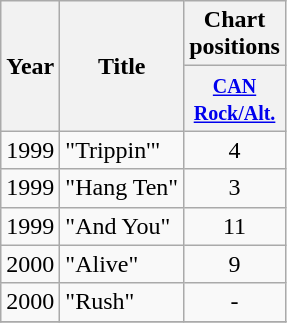<table class="wikitable">
<tr>
<th rowspan="2">Year</th>
<th rowspan="2">Title</th>
<th colspan="1">Chart positions</th>
</tr>
<tr>
<th width="50"><small><a href='#'>CAN<br>Rock/Alt.</a></small><br></th>
</tr>
<tr>
<td>1999</td>
<td>"Trippin'"</td>
<td align="center">4</td>
</tr>
<tr>
<td>1999</td>
<td>"Hang Ten"</td>
<td align="center">3</td>
</tr>
<tr>
<td>1999</td>
<td>"And You"</td>
<td align="center">11</td>
</tr>
<tr>
<td>2000</td>
<td>"Alive"</td>
<td align="center">9</td>
</tr>
<tr>
<td>2000</td>
<td>"Rush"</td>
<td align="center">-</td>
</tr>
<tr>
</tr>
</table>
